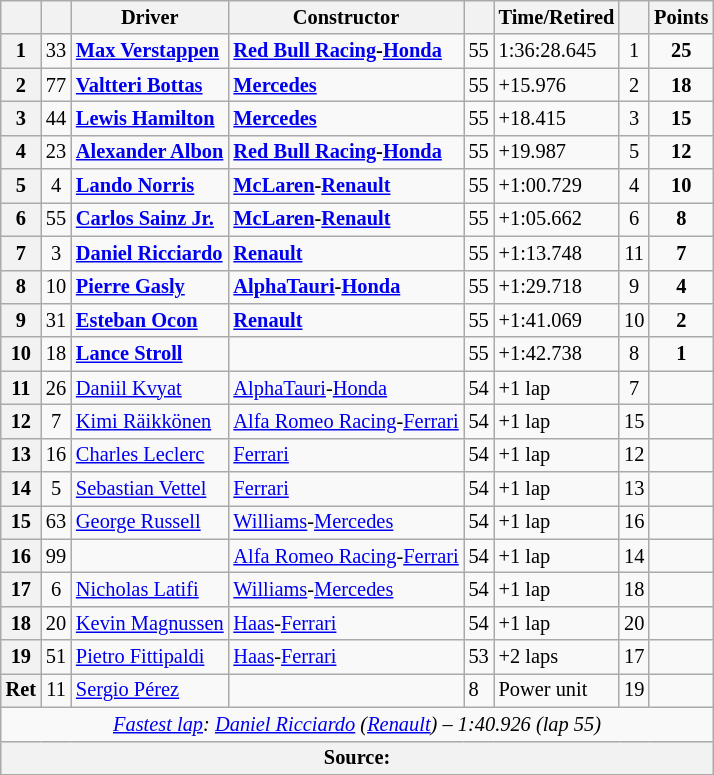<table class="wikitable sortable" style="font-size: 85%;">
<tr>
<th scope="col"></th>
<th scope="col"></th>
<th scope="col">Driver</th>
<th scope="col">Constructor</th>
<th scope="col" class="unsortable"></th>
<th scope="col" class="unsortable">Time/Retired</th>
<th scope="col"></th>
<th scope="col">Points</th>
</tr>
<tr>
<th>1</th>
<td align="center">33</td>
<td data-sort-value="VER"><strong> <a href='#'>Max Verstappen</a></strong></td>
<td><strong><a href='#'>Red Bull Racing</a>-<a href='#'>Honda</a></strong></td>
<td>55</td>
<td>1:36:28.645</td>
<td align="center">1</td>
<td align="center"><strong>25</strong></td>
</tr>
<tr>
<th>2</th>
<td align="center">77</td>
<td data-sort-value="BOT"><strong> <a href='#'>Valtteri Bottas</a></strong></td>
<td><a href='#'><strong>Mercedes</strong></a></td>
<td>55</td>
<td>+15.976</td>
<td align="center">2</td>
<td align="center"><strong>18</strong></td>
</tr>
<tr>
<th>3</th>
<td align="center">44</td>
<td data-sort-value="HAM"><strong> <a href='#'>Lewis Hamilton</a></strong></td>
<td><a href='#'><strong>Mercedes</strong></a></td>
<td>55</td>
<td>+18.415</td>
<td align="center">3</td>
<td align="center"><strong>15</strong></td>
</tr>
<tr>
<th>4</th>
<td align="center">23</td>
<td data-sort-value="ALB"><strong> <a href='#'>Alexander Albon</a></strong></td>
<td><strong><a href='#'>Red Bull Racing</a>-<a href='#'>Honda</a></strong></td>
<td>55</td>
<td>+19.987</td>
<td align="center">5</td>
<td align="center"><strong>12</strong></td>
</tr>
<tr>
<th>5</th>
<td align="center">4</td>
<td data-sort-value="NOR"><strong> <a href='#'>Lando Norris</a></strong></td>
<td><strong><a href='#'>McLaren</a>-<a href='#'>Renault</a></strong></td>
<td>55</td>
<td>+1:00.729</td>
<td align="center">4</td>
<td align="center"><strong>10</strong></td>
</tr>
<tr>
<th>6</th>
<td align="center">55</td>
<td data-sort-value="SAI"><strong> <a href='#'>Carlos Sainz Jr.</a></strong></td>
<td><strong><a href='#'>McLaren</a>-<a href='#'>Renault</a></strong></td>
<td>55</td>
<td>+1:05.662</td>
<td align="center">6</td>
<td align="center"><strong>8</strong></td>
</tr>
<tr>
<th>7</th>
<td align="center">3</td>
<td data-sort-value="RIC"><strong> <a href='#'>Daniel Ricciardo</a></strong></td>
<td><a href='#'><strong>Renault</strong></a></td>
<td>55</td>
<td>+1:13.748</td>
<td align="center">11</td>
<td align="center"><strong>7</strong></td>
</tr>
<tr>
<th>8</th>
<td align="center">10</td>
<td data-sort-value="GAS"><strong> <a href='#'>Pierre Gasly</a></strong></td>
<td><strong><a href='#'>AlphaTauri</a>-<a href='#'>Honda</a></strong></td>
<td>55</td>
<td>+1:29.718</td>
<td align="center">9</td>
<td align="center"><strong>4</strong></td>
</tr>
<tr>
<th>9</th>
<td align="center">31</td>
<td data-sort-value="OCO"><strong> <a href='#'>Esteban Ocon</a></strong></td>
<td nowrap><a href='#'><strong>Renault</strong></a></td>
<td>55</td>
<td>+1:41.069</td>
<td align="center">10</td>
<td align="center"><strong>2</strong></td>
</tr>
<tr>
<th>10</th>
<td align="center">18</td>
<td data-sort-value="STR"><strong> <a href='#'>Lance Stroll</a></strong></td>
<td nowrap><strong></strong></td>
<td>55</td>
<td>+1:42.738</td>
<td align="center">8</td>
<td align="center"><strong>1</strong></td>
</tr>
<tr>
<th>11</th>
<td align="center">26</td>
<td data-sort-value="KVY"> <a href='#'>Daniil Kvyat</a></td>
<td><a href='#'>AlphaTauri</a>-<a href='#'>Honda</a></td>
<td>54</td>
<td>+1 lap</td>
<td align="center">7</td>
<td></td>
</tr>
<tr>
<th>12</th>
<td align="center">7</td>
<td data-sort-value="RAI"> <a href='#'>Kimi Räikkönen</a></td>
<td><a href='#'>Alfa Romeo Racing</a>-<a href='#'>Ferrari</a></td>
<td>54</td>
<td>+1 lap</td>
<td align="center">15</td>
<td></td>
</tr>
<tr>
<th>13</th>
<td align="center">16</td>
<td data-sort-value="LEC"> <a href='#'>Charles Leclerc</a></td>
<td><a href='#'>Ferrari</a></td>
<td>54</td>
<td>+1 lap</td>
<td align="center">12</td>
<td></td>
</tr>
<tr>
<th>14</th>
<td align="center">5</td>
<td data-sort-value="VET"> <a href='#'>Sebastian Vettel</a></td>
<td><a href='#'>Ferrari</a></td>
<td>54</td>
<td>+1 lap</td>
<td align="center">13</td>
<td></td>
</tr>
<tr>
<th>15</th>
<td align="center">63</td>
<td data-sort-value="RUS"> <a href='#'>George Russell</a></td>
<td><a href='#'>Williams</a>-<a href='#'>Mercedes</a></td>
<td>54</td>
<td>+1 lap</td>
<td align="center">16</td>
<td></td>
</tr>
<tr>
<th>16</th>
<td align="center">99</td>
<td data-sort-value="GIO"></td>
<td><a href='#'>Alfa Romeo Racing</a>-<a href='#'>Ferrari</a></td>
<td>54</td>
<td>+1 lap</td>
<td align="center">14</td>
<td></td>
</tr>
<tr>
<th>17</th>
<td align="center">6</td>
<td data-sort-value="LAT"> <a href='#'>Nicholas Latifi</a></td>
<td><a href='#'>Williams</a>-<a href='#'>Mercedes</a></td>
<td>54</td>
<td>+1 lap</td>
<td align="center">18</td>
<td></td>
</tr>
<tr>
<th>18</th>
<td align="center">20</td>
<td data-sort-value="MAG"> <a href='#'>Kevin Magnussen</a></td>
<td><a href='#'>Haas</a>-<a href='#'>Ferrari</a></td>
<td>54</td>
<td>+1 lap</td>
<td align="center">20</td>
<td></td>
</tr>
<tr>
<th>19</th>
<td align="center">51</td>
<td data-sort-value="FIT"> <a href='#'>Pietro Fittipaldi</a></td>
<td><a href='#'>Haas</a>-<a href='#'>Ferrari</a></td>
<td>53</td>
<td>+2 laps</td>
<td align="center">17</td>
<td></td>
</tr>
<tr>
<th data-sort-value="20">Ret</th>
<td align="center">11</td>
<td data-sort-value="PER"> <a href='#'>Sergio Pérez</a></td>
<td></td>
<td>8</td>
<td>Power unit</td>
<td align="center">19</td>
<td></td>
</tr>
<tr class="sortbottom">
<td colspan="8" align="center"><em><a href='#'>Fastest lap</a>:</em>  <em><a href='#'>Daniel Ricciardo</a> (<a href='#'>Renault</a>) – 1:40.926 (lap 55)</em></td>
</tr>
<tr>
<th colspan="8">Source:</th>
</tr>
<tr>
</tr>
</table>
